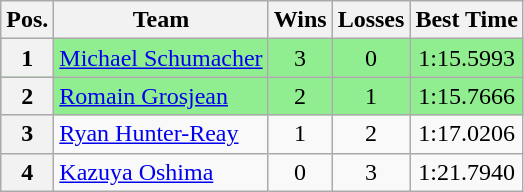<table class="wikitable">
<tr>
<th>Pos.</th>
<th>Team</th>
<th>Wins</th>
<th>Losses</th>
<th>Best Time</th>
</tr>
<tr style="background:lightgreen;">
<th>1</th>
<td> <a href='#'>Michael Schumacher</a></td>
<td style="text-align:center;">3</td>
<td style="text-align:center;">0</td>
<td style="text-align:center;">1:15.5993</td>
</tr>
<tr style="background:lightgreen;">
<th>2</th>
<td> <a href='#'>Romain Grosjean</a></td>
<td style="text-align:center;">2</td>
<td style="text-align:center;">1</td>
<td style="text-align:center;">1:15.7666</td>
</tr>
<tr>
<th>3</th>
<td> <a href='#'>Ryan Hunter-Reay</a></td>
<td style="text-align:center;">1</td>
<td style="text-align:center;">2</td>
<td style="text-align:center;">1:17.0206</td>
</tr>
<tr>
<th>4</th>
<td> <a href='#'>Kazuya Oshima</a></td>
<td style="text-align:center;">0</td>
<td style="text-align:center;">3</td>
<td style="text-align:center;">1:21.7940</td>
</tr>
</table>
